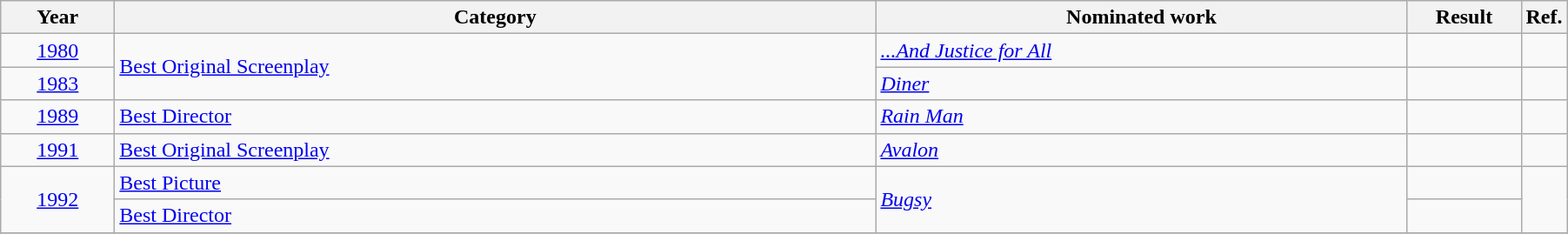<table class=wikitable>
<tr>
<th scope="col" style="width:5em;">Year</th>
<th scope="col" style="width:36em;">Category</th>
<th scope="col" style="width:25em;">Nominated work</th>
<th scope="col" style="width:5em;">Result</th>
<th>Ref.</th>
</tr>
<tr>
<td style="text-align:center;"><a href='#'>1980</a></td>
<td rowspan="2"><a href='#'>Best Original Screenplay</a></td>
<td><em><a href='#'>...And Justice for All</a></em></td>
<td></td>
<td style="text-align:center;"></td>
</tr>
<tr>
<td style="text-align:center;"><a href='#'>1983</a></td>
<td><em><a href='#'>Diner</a></em></td>
<td></td>
<td style="text-align:center;"></td>
</tr>
<tr>
<td style="text-align:center;"><a href='#'>1989</a></td>
<td><a href='#'>Best Director</a></td>
<td><em><a href='#'>Rain Man</a></em></td>
<td></td>
<td style="text-align:center;"></td>
</tr>
<tr>
<td style="text-align:center;"><a href='#'>1991</a></td>
<td><a href='#'>Best Original Screenplay</a></td>
<td><em><a href='#'>Avalon</a></em></td>
<td></td>
<td style="text-align:center;"></td>
</tr>
<tr>
<td style="text-align:center;", rowspan="2"><a href='#'>1992</a></td>
<td><a href='#'>Best Picture</a></td>
<td rowspan="2"><em><a href='#'>Bugsy</a></em></td>
<td></td>
<td style="text-align:center;", rowspan="2"></td>
</tr>
<tr>
<td><a href='#'>Best Director</a></td>
<td></td>
</tr>
<tr>
</tr>
</table>
